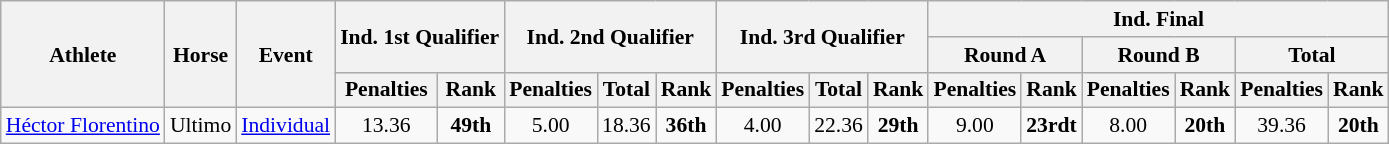<table class="wikitable" border="1" style="font-size:90%">
<tr>
<th rowspan=3>Athlete</th>
<th rowspan=3>Horse</th>
<th rowspan=3>Event</th>
<th colspan=2 rowspan=2>Ind. 1st Qualifier</th>
<th colspan=3 rowspan=2>Ind. 2nd Qualifier</th>
<th colspan=3 rowspan=2>Ind. 3rd Qualifier</th>
<th colspan=6>Ind. Final</th>
</tr>
<tr>
<th colspan=2>Round A</th>
<th colspan=2>Round B</th>
<th colspan=2>Total</th>
</tr>
<tr>
<th>Penalties</th>
<th>Rank</th>
<th>Penalties</th>
<th>Total</th>
<th>Rank</th>
<th>Penalties</th>
<th>Total</th>
<th>Rank</th>
<th>Penalties</th>
<th>Rank</th>
<th>Penalties</th>
<th>Rank</th>
<th>Penalties</th>
<th>Rank</th>
</tr>
<tr>
<td><a href='#'>Héctor Florentino</a></td>
<td>Ultimo</td>
<td><a href='#'>Individual</a></td>
<td align=center>13.36</td>
<td align=center><strong>49th</strong></td>
<td align=center>5.00</td>
<td align=center>18.36</td>
<td align=center><strong>36th</strong></td>
<td align=center>4.00</td>
<td align=center>22.36</td>
<td align=center><strong>29th</strong></td>
<td align=center>9.00</td>
<td align=center><strong>23rdt</strong></td>
<td align=center>8.00</td>
<td align=center><strong>20th</strong></td>
<td align=center>39.36</td>
<td align=center><strong>20th</strong></td>
</tr>
</table>
